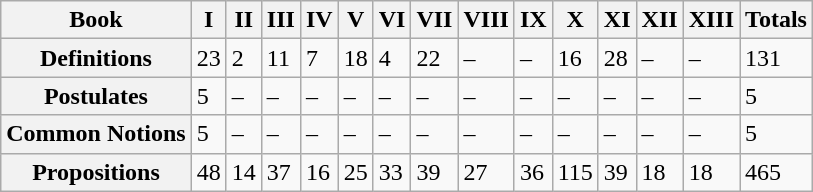<table class="wikitable">
<tr>
<th>Book</th>
<th>I</th>
<th>II</th>
<th>III</th>
<th>IV</th>
<th>V</th>
<th>VI</th>
<th>VII</th>
<th>VIII</th>
<th>IX</th>
<th>X</th>
<th>XI</th>
<th>XII</th>
<th>XIII</th>
<th>Totals</th>
</tr>
<tr>
<th>Definitions</th>
<td>23</td>
<td>2</td>
<td>11</td>
<td>7</td>
<td>18</td>
<td>4</td>
<td>22</td>
<td>–</td>
<td>–</td>
<td>16</td>
<td>28</td>
<td>–</td>
<td>–</td>
<td>131</td>
</tr>
<tr>
<th>Postulates</th>
<td>5</td>
<td>–</td>
<td>–</td>
<td>–</td>
<td>–</td>
<td>–</td>
<td>–</td>
<td>–</td>
<td>–</td>
<td>–</td>
<td>–</td>
<td>–</td>
<td>–</td>
<td>5</td>
</tr>
<tr>
<th>Common Notions</th>
<td>5</td>
<td>–</td>
<td>–</td>
<td>–</td>
<td>–</td>
<td>–</td>
<td>–</td>
<td>–</td>
<td>–</td>
<td>–</td>
<td>–</td>
<td>–</td>
<td>–</td>
<td>5</td>
</tr>
<tr>
<th>Propositions</th>
<td>48</td>
<td>14</td>
<td>37</td>
<td>16</td>
<td>25</td>
<td>33</td>
<td>39</td>
<td>27</td>
<td>36</td>
<td>115</td>
<td>39</td>
<td>18</td>
<td>18</td>
<td>465</td>
</tr>
</table>
